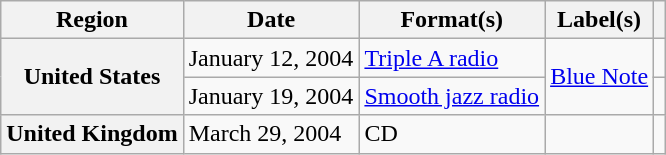<table class="wikitable plainrowheaders">
<tr>
<th scope="col">Region</th>
<th scope="col">Date</th>
<th scope="col">Format(s)</th>
<th scope="col">Label(s)</th>
<th scope="col"></th>
</tr>
<tr>
<th scope="row" rowspan="2">United States</th>
<td>January 12, 2004</td>
<td><a href='#'>Triple A radio</a></td>
<td rowspan="2"><a href='#'>Blue Note</a></td>
<td></td>
</tr>
<tr>
<td>January 19, 2004</td>
<td><a href='#'>Smooth jazz radio</a></td>
<td></td>
</tr>
<tr>
<th scope="row">United Kingdom</th>
<td>March 29, 2004</td>
<td>CD</td>
<td></td>
<td></td>
</tr>
</table>
